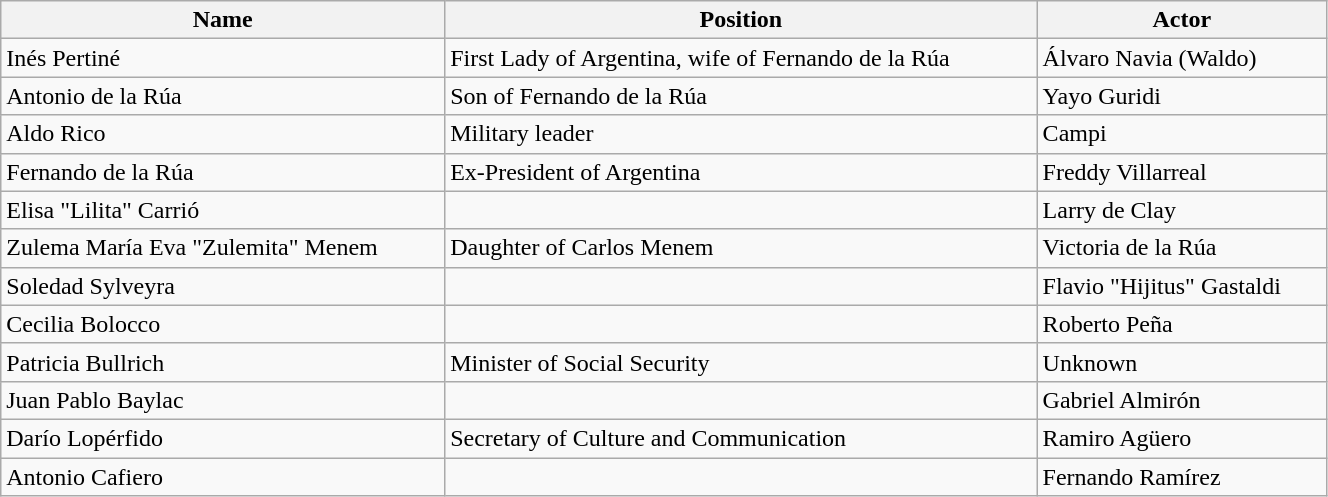<table class="wikitable" style="width:70%">
<tr>
<th>Name</th>
<th>Position</th>
<th>Actor</th>
</tr>
<tr>
<td>Inés Pertiné</td>
<td>First Lady of Argentina, wife of Fernando de la Rúa</td>
<td>Álvaro Navia (Waldo)</td>
</tr>
<tr>
<td>Antonio de la Rúa</td>
<td>Son of Fernando de la Rúa</td>
<td>Yayo Guridi</td>
</tr>
<tr>
<td>Aldo Rico</td>
<td>Military leader</td>
<td>Campi</td>
</tr>
<tr>
<td>Fernando de la Rúa</td>
<td>Ex-President of Argentina</td>
<td>Freddy Villarreal</td>
</tr>
<tr>
<td>Elisa "Lilita" Carrió</td>
<td></td>
<td>Larry de Clay</td>
</tr>
<tr>
<td>Zulema María Eva "Zulemita" Menem</td>
<td>Daughter of Carlos Menem</td>
<td>Victoria de la Rúa</td>
</tr>
<tr>
<td>Soledad Sylveyra</td>
<td></td>
<td>Flavio "Hijitus" Gastaldi</td>
</tr>
<tr>
<td>Cecilia Bolocco</td>
<td></td>
<td>Roberto Peña</td>
</tr>
<tr>
<td>Patricia Bullrich</td>
<td>Minister of Social Security</td>
<td>Unknown</td>
</tr>
<tr>
<td>Juan Pablo Baylac</td>
<td></td>
<td>Gabriel Almirón</td>
</tr>
<tr>
<td>Darío Lopérfido</td>
<td>Secretary of Culture and Communication</td>
<td>Ramiro Agüero</td>
</tr>
<tr>
<td>Antonio Cafiero</td>
<td></td>
<td>Fernando Ramírez</td>
</tr>
</table>
